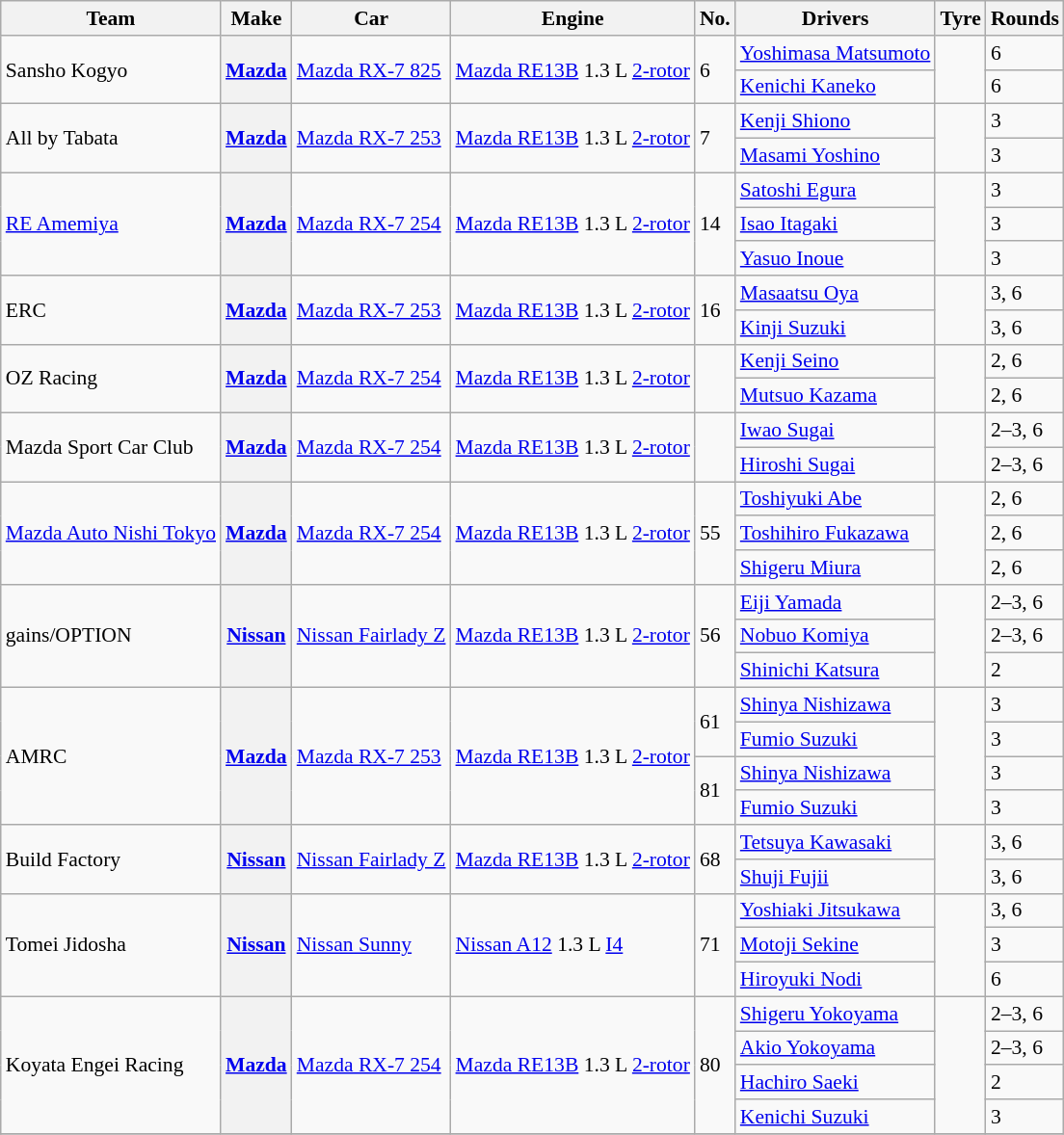<table class="wikitable" style="font-size: 90%;">
<tr>
<th>Team</th>
<th>Make</th>
<th>Car</th>
<th>Engine</th>
<th>No.</th>
<th>Drivers</th>
<th>Tyre</th>
<th>Rounds</th>
</tr>
<tr>
<td rowspan=2>Sansho Kogyo</td>
<th rowspan=2><a href='#'>Mazda</a></th>
<td rowspan=2><a href='#'>Mazda RX-7 825</a></td>
<td rowspan=2><a href='#'>Mazda RE13B</a> 1.3 L <a href='#'>2-rotor</a></td>
<td rowspan=2>6</td>
<td> <a href='#'>Yoshimasa Matsumoto</a></td>
<td align=center rowspan=2></td>
<td>6</td>
</tr>
<tr>
<td> <a href='#'>Kenichi Kaneko</a></td>
<td>6</td>
</tr>
<tr>
<td rowspan=2>All by Tabata</td>
<th rowspan=2><a href='#'>Mazda</a></th>
<td rowspan=2><a href='#'>Mazda RX-7 253</a></td>
<td rowspan=2><a href='#'>Mazda RE13B</a> 1.3 L <a href='#'>2-rotor</a></td>
<td rowspan=2>7</td>
<td> <a href='#'>Kenji Shiono</a></td>
<td align=center rowspan=2></td>
<td>3</td>
</tr>
<tr>
<td> <a href='#'>Masami Yoshino</a></td>
<td>3</td>
</tr>
<tr>
<td rowspan=3><a href='#'>RE Amemiya</a></td>
<th rowspan=3><a href='#'>Mazda</a></th>
<td rowspan=3><a href='#'>Mazda RX-7 254</a></td>
<td rowspan=3><a href='#'>Mazda RE13B</a> 1.3 L <a href='#'>2-rotor</a></td>
<td rowspan=3>14</td>
<td> <a href='#'>Satoshi Egura</a></td>
<td align=center rowspan=3></td>
<td>3</td>
</tr>
<tr>
<td> <a href='#'>Isao Itagaki</a></td>
<td>3</td>
</tr>
<tr>
<td> <a href='#'>Yasuo Inoue</a></td>
<td>3</td>
</tr>
<tr>
<td rowspan=2>ERC</td>
<th rowspan=2><a href='#'>Mazda</a></th>
<td rowspan=2><a href='#'>Mazda RX-7 253</a></td>
<td rowspan=2><a href='#'>Mazda RE13B</a> 1.3 L <a href='#'>2-rotor</a></td>
<td rowspan=2>16</td>
<td> <a href='#'>Masaatsu Oya</a></td>
<td align=center rowspan=2></td>
<td>3, 6</td>
</tr>
<tr>
<td> <a href='#'>Kinji Suzuki</a></td>
<td>3, 6</td>
</tr>
<tr>
<td rowspan=2>OZ Racing</td>
<th rowspan=2><a href='#'>Mazda</a></th>
<td rowspan=2><a href='#'>Mazda RX-7 254</a></td>
<td rowspan=2><a href='#'>Mazda RE13B</a> 1.3 L <a href='#'>2-rotor</a></td>
<td rowspan=2></td>
<td> <a href='#'>Kenji Seino</a></td>
<td align=center rowspan=2></td>
<td>2, 6</td>
</tr>
<tr>
<td> <a href='#'>Mutsuo Kazama</a></td>
<td>2, 6</td>
</tr>
<tr>
<td rowspan=2>Mazda Sport Car Club</td>
<th rowspan=2><a href='#'>Mazda</a></th>
<td rowspan=2><a href='#'>Mazda RX-7 254</a></td>
<td rowspan=2><a href='#'>Mazda RE13B</a> 1.3 L <a href='#'>2-rotor</a></td>
<td rowspan=2></td>
<td> <a href='#'>Iwao Sugai</a></td>
<td align=center rowspan=2></td>
<td>2–3, 6</td>
</tr>
<tr>
<td> <a href='#'>Hiroshi Sugai</a></td>
<td>2–3, 6</td>
</tr>
<tr>
<td rowspan=3><a href='#'>Mazda Auto Nishi Tokyo</a></td>
<th rowspan=3><a href='#'>Mazda</a></th>
<td rowspan=3><a href='#'>Mazda RX-7 254</a></td>
<td rowspan=3><a href='#'>Mazda RE13B</a> 1.3 L <a href='#'>2-rotor</a></td>
<td rowspan=3>55</td>
<td> <a href='#'>Toshiyuki Abe</a></td>
<td align=center rowspan=3></td>
<td>2, 6</td>
</tr>
<tr>
<td> <a href='#'>Toshihiro Fukazawa</a></td>
<td>2, 6</td>
</tr>
<tr>
<td> <a href='#'>Shigeru Miura</a></td>
<td>2, 6</td>
</tr>
<tr>
<td rowspan=3>gains/OPTION</td>
<th rowspan=3><a href='#'>Nissan</a></th>
<td rowspan=3><a href='#'>Nissan Fairlady Z</a></td>
<td rowspan=3><a href='#'>Mazda RE13B</a> 1.3 L <a href='#'>2-rotor</a></td>
<td rowspan=3>56</td>
<td> <a href='#'>Eiji Yamada</a></td>
<td align=center rowspan=3></td>
<td>2–3, 6</td>
</tr>
<tr>
<td> <a href='#'>Nobuo Komiya</a></td>
<td>2–3, 6</td>
</tr>
<tr>
<td> <a href='#'>Shinichi Katsura</a></td>
<td>2</td>
</tr>
<tr>
<td rowspan=4>AMRC</td>
<th rowspan=4><a href='#'>Mazda</a></th>
<td rowspan=4><a href='#'>Mazda RX-7 253</a></td>
<td rowspan=4><a href='#'>Mazda RE13B</a> 1.3 L <a href='#'>2-rotor</a></td>
<td rowspan=2>61</td>
<td> <a href='#'>Shinya Nishizawa</a></td>
<td align=center rowspan=4></td>
<td>3</td>
</tr>
<tr>
<td> <a href='#'>Fumio Suzuki</a></td>
<td>3</td>
</tr>
<tr>
<td rowspan=2>81</td>
<td> <a href='#'>Shinya Nishizawa</a></td>
<td>3</td>
</tr>
<tr>
<td> <a href='#'>Fumio Suzuki</a></td>
<td>3</td>
</tr>
<tr>
<td rowspan=2>Build Factory</td>
<th rowspan=2><a href='#'>Nissan</a></th>
<td rowspan=2><a href='#'>Nissan Fairlady Z</a></td>
<td rowspan=2><a href='#'>Mazda RE13B</a> 1.3 L <a href='#'>2-rotor</a></td>
<td rowspan=2>68</td>
<td> <a href='#'>Tetsuya Kawasaki</a></td>
<td align=center rowspan=2></td>
<td>3, 6</td>
</tr>
<tr>
<td> <a href='#'>Shuji Fujii</a></td>
<td>3, 6</td>
</tr>
<tr>
<td rowspan=3>Tomei Jidosha</td>
<th rowspan=3><a href='#'>Nissan</a></th>
<td rowspan=3><a href='#'>Nissan Sunny</a></td>
<td rowspan=3><a href='#'>Nissan A12</a> 1.3 L <a href='#'>I4</a></td>
<td rowspan=3>71</td>
<td> <a href='#'>Yoshiaki Jitsukawa</a></td>
<td align=center rowspan=3></td>
<td>3, 6</td>
</tr>
<tr>
<td> <a href='#'>Motoji Sekine</a></td>
<td>3</td>
</tr>
<tr>
<td> <a href='#'>Hiroyuki Nodi</a></td>
<td>6</td>
</tr>
<tr>
<td rowspan=4>Koyata Engei Racing</td>
<th rowspan=4><a href='#'>Mazda</a></th>
<td rowspan=4><a href='#'>Mazda RX-7 254</a></td>
<td rowspan=4><a href='#'>Mazda RE13B</a> 1.3 L <a href='#'>2-rotor</a></td>
<td rowspan=4>80</td>
<td> <a href='#'>Shigeru Yokoyama</a></td>
<td align=center rowspan=4></td>
<td>2–3, 6</td>
</tr>
<tr>
<td> <a href='#'>Akio Yokoyama</a></td>
<td>2–3, 6</td>
</tr>
<tr>
<td> <a href='#'>Hachiro Saeki</a></td>
<td>2</td>
</tr>
<tr>
<td> <a href='#'>Kenichi Suzuki</a></td>
<td>3</td>
</tr>
<tr>
</tr>
</table>
